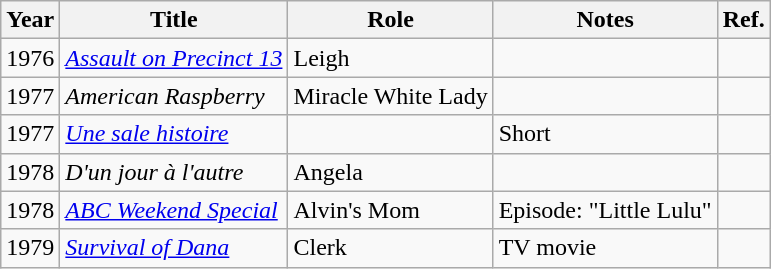<table class="wikitable">
<tr>
<th>Year</th>
<th>Title</th>
<th>Role</th>
<th>Notes</th>
<th>Ref.</th>
</tr>
<tr>
<td>1976</td>
<td><em><a href='#'>Assault on Precinct 13</a></em></td>
<td>Leigh</td>
<td></td>
<td align="center"></td>
</tr>
<tr>
<td>1977</td>
<td><em>American Raspberry</em></td>
<td>Miracle White Lady</td>
<td></td>
<td align="center"></td>
</tr>
<tr>
<td>1977</td>
<td><em><a href='#'>Une sale histoire</a></em></td>
<td></td>
<td>Short</td>
<td align="center"></td>
</tr>
<tr>
<td>1978</td>
<td><em>D'un jour à l'autre</em></td>
<td>Angela</td>
<td></td>
<td align="center"></td>
</tr>
<tr>
<td>1978</td>
<td><em><a href='#'>ABC Weekend Special</a></em></td>
<td>Alvin's Mom</td>
<td>Episode: "Little Lulu"</td>
<td align="center"></td>
</tr>
<tr>
<td>1979</td>
<td><em><a href='#'>Survival of Dana</a></em></td>
<td>Clerk</td>
<td>TV movie</td>
<td align="center"></td>
</tr>
</table>
